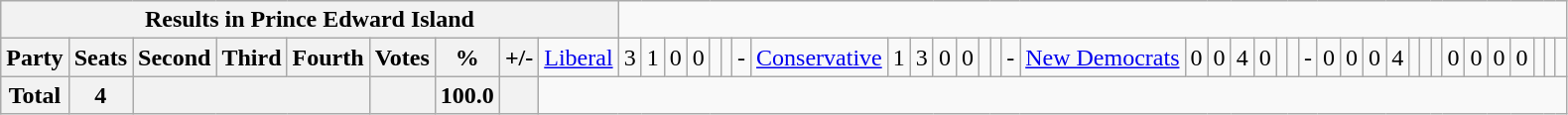<table class="wikitable">
<tr>
<th colspan=10>Results in Prince Edward Island</th>
</tr>
<tr>
<th colspan=2>Party</th>
<th>Seats</th>
<th>Second</th>
<th>Third</th>
<th>Fourth</th>
<th>Votes</th>
<th>%</th>
<th>+/-<br></th>
<td><a href='#'>Liberal</a></td>
<td align="right">3</td>
<td align="right">1</td>
<td align="right">0</td>
<td align="right">0</td>
<td align="right"></td>
<td align="right"></td>
<td align="right">-<br></td>
<td><a href='#'>Conservative</a></td>
<td align="right">1</td>
<td align="right">3</td>
<td align="right">0</td>
<td align="right">0</td>
<td align="right"></td>
<td align="right"></td>
<td align="right">-<br></td>
<td><a href='#'>New Democrats</a></td>
<td align="right">0</td>
<td align="right">0</td>
<td align="right">4</td>
<td align="right">0</td>
<td align="right"></td>
<td align="right"></td>
<td align="right">-<br></td>
<td align="right">0</td>
<td align="right">0</td>
<td align="right">0</td>
<td align="right">4</td>
<td align="right"></td>
<td align="right"></td>
<td align="right"><br></td>
<td align="right">0</td>
<td align="right">0</td>
<td align="right">0</td>
<td align="right">0</td>
<td align="right"></td>
<td align="right"></td>
<td align="right"></td>
</tr>
<tr>
<th colspan="2">Total</th>
<th>4</th>
<th colspan="3"></th>
<th></th>
<th>100.0</th>
<th></th>
</tr>
</table>
